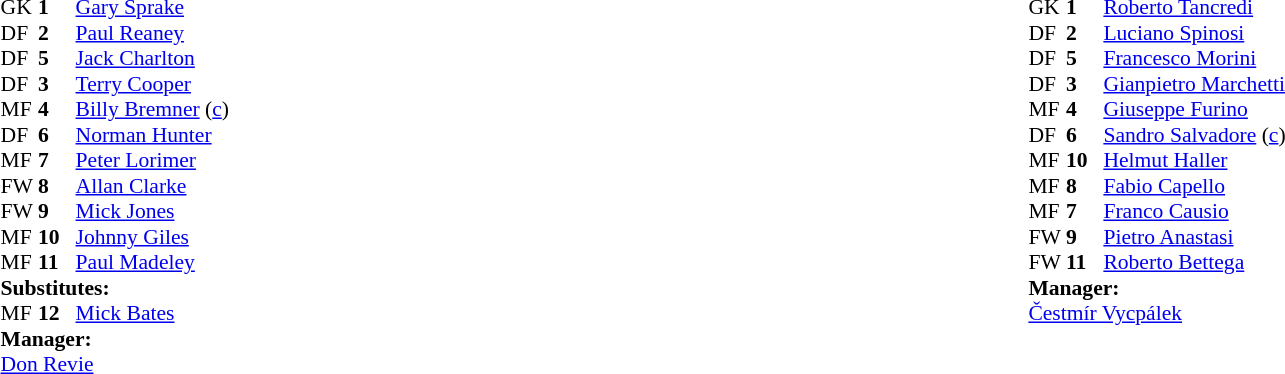<table width="100%">
<tr>
<td valign="top" width="40%"><br><table style="font-size: 90%" cellspacing="0" cellpadding="0" align="center">
<tr>
<td colspan="4"></td>
</tr>
<tr>
<th width=25></th>
<th width=25></th>
</tr>
<tr>
<td>GK</td>
<td><strong>1</strong></td>
<td> <a href='#'>Gary Sprake</a></td>
</tr>
<tr>
<td>DF</td>
<td><strong>2</strong></td>
<td> <a href='#'>Paul Reaney</a></td>
</tr>
<tr>
<td>DF</td>
<td><strong>5</strong></td>
<td> <a href='#'>Jack Charlton</a></td>
</tr>
<tr>
<td>DF</td>
<td><strong>3</strong></td>
<td> <a href='#'>Terry Cooper</a></td>
</tr>
<tr>
<td>MF</td>
<td><strong>4</strong></td>
<td> <a href='#'>Billy Bremner</a> (<a href='#'>c</a>)</td>
</tr>
<tr>
<td>DF</td>
<td><strong>6</strong></td>
<td> <a href='#'>Norman Hunter</a></td>
</tr>
<tr>
<td>MF</td>
<td><strong>7</strong></td>
<td> <a href='#'>Peter Lorimer</a></td>
</tr>
<tr>
<td>FW</td>
<td><strong>8</strong></td>
<td> <a href='#'>Allan Clarke</a></td>
</tr>
<tr>
<td>FW</td>
<td><strong>9</strong></td>
<td> <a href='#'>Mick Jones</a></td>
</tr>
<tr>
<td>MF</td>
<td><strong>10</strong></td>
<td> <a href='#'>Johnny Giles</a></td>
</tr>
<tr>
<td>MF</td>
<td><strong>11</strong></td>
<td> <a href='#'>Paul Madeley</a></td>
<td></td>
</tr>
<tr>
<td colspan=3><strong>Substitutes:</strong></td>
</tr>
<tr>
<td>MF</td>
<td><strong>12</strong></td>
<td> <a href='#'>Mick Bates</a></td>
<td></td>
</tr>
<tr>
<td colspan=3><strong>Manager:</strong></td>
</tr>
<tr>
<td colspan=4> <a href='#'>Don Revie</a></td>
</tr>
</table>
</td>
<td></td>
<td style="vertical-align:top; width:50%;"><br><table cellspacing="0" cellpadding="0" style="font-size:90%; margin:auto;">
<tr>
<td colspan="4"></td>
</tr>
<tr>
<th width=25></th>
<th width=25></th>
</tr>
<tr>
<td>GK</td>
<td><strong>1</strong></td>
<td> <a href='#'>Roberto Tancredi</a></td>
</tr>
<tr>
<td>DF</td>
<td><strong>2</strong></td>
<td> <a href='#'>Luciano Spinosi</a></td>
</tr>
<tr>
<td>DF</td>
<td><strong>5</strong></td>
<td> <a href='#'>Francesco Morini</a></td>
<td></td>
</tr>
<tr>
<td>DF</td>
<td><strong>3</strong></td>
<td> <a href='#'>Gianpietro Marchetti</a></td>
</tr>
<tr>
<td>MF</td>
<td><strong>4</strong></td>
<td> <a href='#'>Giuseppe Furino</a></td>
</tr>
<tr>
<td>DF</td>
<td><strong>6</strong></td>
<td> <a href='#'>Sandro Salvadore</a> (<a href='#'>c</a>)</td>
</tr>
<tr>
<td>MF</td>
<td><strong>10</strong></td>
<td> <a href='#'>Helmut Haller</a></td>
</tr>
<tr>
<td>MF</td>
<td><strong>8</strong></td>
<td> <a href='#'>Fabio Capello</a></td>
</tr>
<tr>
<td>MF</td>
<td><strong>7</strong></td>
<td> <a href='#'>Franco Causio</a></td>
</tr>
<tr>
<td>FW</td>
<td><strong>9</strong></td>
<td> <a href='#'>Pietro Anastasi</a></td>
</tr>
<tr>
<td>FW</td>
<td><strong>11</strong></td>
<td> <a href='#'>Roberto Bettega</a></td>
</tr>
<tr>
<td colspan=3><strong>Manager:</strong></td>
</tr>
<tr>
<td colspan=4> <a href='#'>Čestmír Vycpálek</a></td>
</tr>
</table>
</td>
</tr>
</table>
